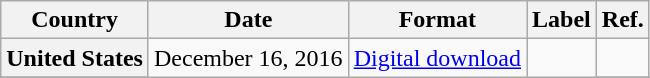<table class="wikitable plainrowheaders">
<tr>
<th scope="col">Country</th>
<th scope="col">Date</th>
<th scope="col">Format</th>
<th scope="col">Label</th>
<th scope="col">Ref.</th>
</tr>
<tr>
<th scope="row">United States</th>
<td rowspan="10">December 16, 2016</td>
<td rowspan="10"><a href='#'>Digital download</a></td>
<td rowspan="10"></td>
<td align="center"></td>
</tr>
<tr>
</tr>
</table>
